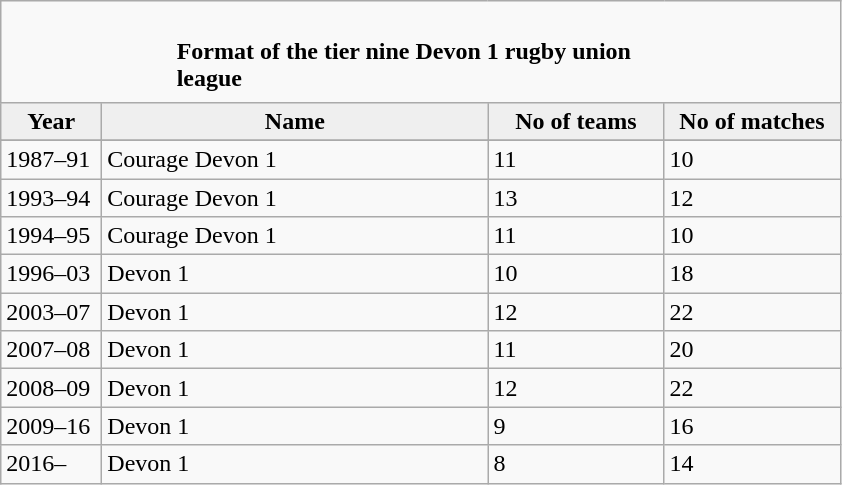<table class="wikitable" style="text-align: left;">
<tr>
<td colspan="11" cellpadding="0" cellspacing="0"><br><table border="0" style="width:100%;" cellpadding="0" cellspacing="0">
<tr>
<td style="width:20%; border:0;"></td>
<td style="border:0;"><strong> Format of the tier nine Devon 1 rugby union league</strong></td>
<td style="width:20%; border:0;"></td>
</tr>
</table>
</td>
</tr>
<tr>
<th style="background:#efefef; width:60px;">Year</th>
<th style="background:#efefef; width:250px;">Name</th>
<th style="background:#efefef; width:110px;">No of teams</th>
<th style="background:#efefef; width:110px;">No of matches</th>
</tr>
<tr align=left>
</tr>
<tr>
<td>1987–91</td>
<td>Courage Devon 1</td>
<td>11</td>
<td>10</td>
</tr>
<tr>
<td>1993–94</td>
<td>Courage Devon 1</td>
<td>13</td>
<td>12</td>
</tr>
<tr>
<td>1994–95</td>
<td>Courage Devon 1</td>
<td>11</td>
<td>10</td>
</tr>
<tr>
<td>1996–03</td>
<td>Devon 1</td>
<td>10</td>
<td>18</td>
</tr>
<tr>
<td>2003–07</td>
<td>Devon 1</td>
<td>12</td>
<td>22</td>
</tr>
<tr>
<td>2007–08</td>
<td>Devon 1</td>
<td>11</td>
<td>20</td>
</tr>
<tr>
<td>2008–09</td>
<td>Devon 1</td>
<td>12</td>
<td>22</td>
</tr>
<tr>
<td>2009–16</td>
<td>Devon 1</td>
<td>9</td>
<td>16</td>
</tr>
<tr>
<td>2016–</td>
<td>Devon 1</td>
<td>8</td>
<td>14</td>
</tr>
</table>
